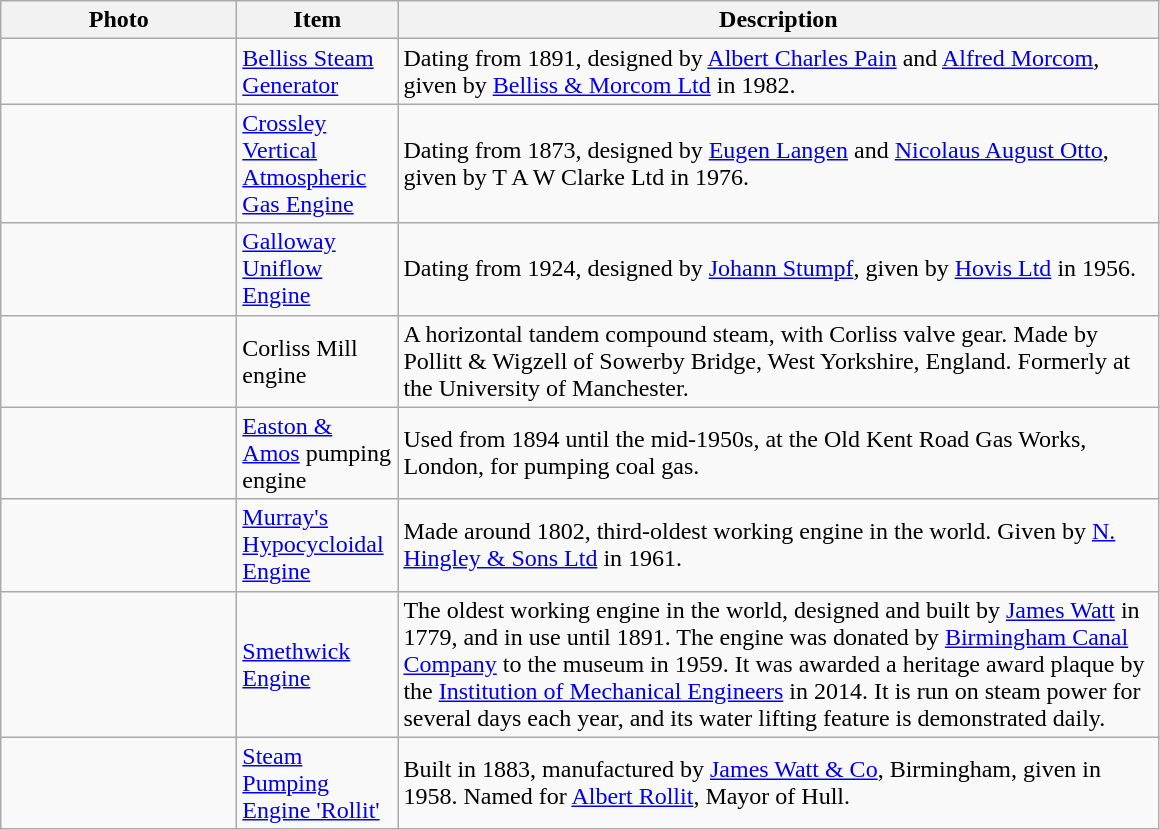<table class="wikitable">
<tr>
<th style="width: 150px;">Photo</th>
<th style="width: 100px;">Item</th>
<th style="width: 500px">Description</th>
</tr>
<tr>
<td></td>
<td><a href='#'>Belliss Steam Generator</a></td>
<td>Dating from 1891, designed by <a href='#'>Albert Charles Pain</a> and <a href='#'>Alfred Morcom</a>, given by <a href='#'>Belliss & Morcom Ltd</a> in 1982.</td>
</tr>
<tr>
<td></td>
<td><a href='#'>Crossley Vertical Atmospheric Gas Engine</a></td>
<td>Dating from 1873, designed by <a href='#'>Eugen Langen</a> and <a href='#'>Nicolaus August Otto</a>, given by T A W Clarke Ltd in 1976.</td>
</tr>
<tr>
<td></td>
<td><a href='#'>Galloway Uniflow Engine</a></td>
<td>Dating from 1924, designed by <a href='#'>Johann Stumpf</a>, given by  <a href='#'>Hovis Ltd</a> in 1956.</td>
</tr>
<tr>
<td></td>
<td>Corliss Mill engine</td>
<td>A horizontal tandem compound steam, with Corliss valve gear. Made by Pollitt & Wigzell of Sowerby Bridge, West Yorkshire, England. Formerly at the University of Manchester.</td>
</tr>
<tr>
<td></td>
<td><a href='#'>Easton & Amos</a> pumping engine</td>
<td>Used from 1894 until the mid-1950s, at the Old Kent Road Gas Works, London, for pumping coal gas.</td>
</tr>
<tr>
<td></td>
<td><a href='#'>Murray's Hypocycloidal Engine</a></td>
<td>Made around 1802, third-oldest working engine in the world. Given by <a href='#'>N. Hingley & Sons Ltd</a> in 1961.</td>
</tr>
<tr>
<td></td>
<td><a href='#'>Smethwick Engine</a></td>
<td>The oldest working engine in the world, designed and built by <a href='#'>James Watt</a> in 1779, and in use until 1891. The engine was donated by <a href='#'>Birmingham Canal Company</a> to the museum in 1959. It was awarded a heritage award plaque by the <a href='#'>Institution of Mechanical Engineers</a> in 2014. It is run on steam power for several days each year, and its water lifting feature is demonstrated daily.</td>
</tr>
<tr>
<td></td>
<td><a href='#'>Steam Pumping Engine 'Rollit'</a></td>
<td>Built in 1883, manufactured by <a href='#'>James Watt & Co</a>, Birmingham, given in 1958. Named for <a href='#'>Albert Rollit</a>, Mayor of Hull.</td>
</tr>
</table>
